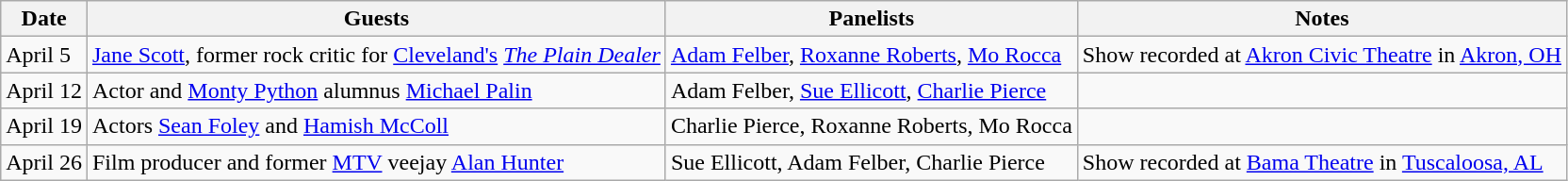<table class="wikitable">
<tr ">
<th>Date</th>
<th>Guests</th>
<th>Panelists</th>
<th>Notes</th>
</tr>
<tr>
<td>April 5</td>
<td><a href='#'>Jane Scott</a>, former rock critic for <a href='#'>Cleveland's</a> <em><a href='#'>The Plain Dealer</a></em></td>
<td><a href='#'>Adam Felber</a>, <a href='#'>Roxanne Roberts</a>, <a href='#'>Mo Rocca</a></td>
<td>Show recorded at <a href='#'>Akron Civic Theatre</a> in <a href='#'>Akron, OH</a></td>
</tr>
<tr>
<td>April 12</td>
<td>Actor and <a href='#'>Monty Python</a> alumnus <a href='#'>Michael Palin</a></td>
<td>Adam Felber, <a href='#'>Sue Ellicott</a>, <a href='#'>Charlie Pierce</a></td>
<td></td>
</tr>
<tr>
<td>April 19</td>
<td>Actors <a href='#'>Sean Foley</a> and <a href='#'>Hamish McColl</a></td>
<td>Charlie Pierce, Roxanne Roberts, Mo Rocca</td>
<td></td>
</tr>
<tr>
<td>April 26</td>
<td>Film producer and former <a href='#'>MTV</a> veejay <a href='#'>Alan Hunter</a></td>
<td>Sue Ellicott, Adam Felber, Charlie Pierce</td>
<td>Show recorded at <a href='#'>Bama Theatre</a> in <a href='#'>Tuscaloosa, AL</a></td>
</tr>
</table>
